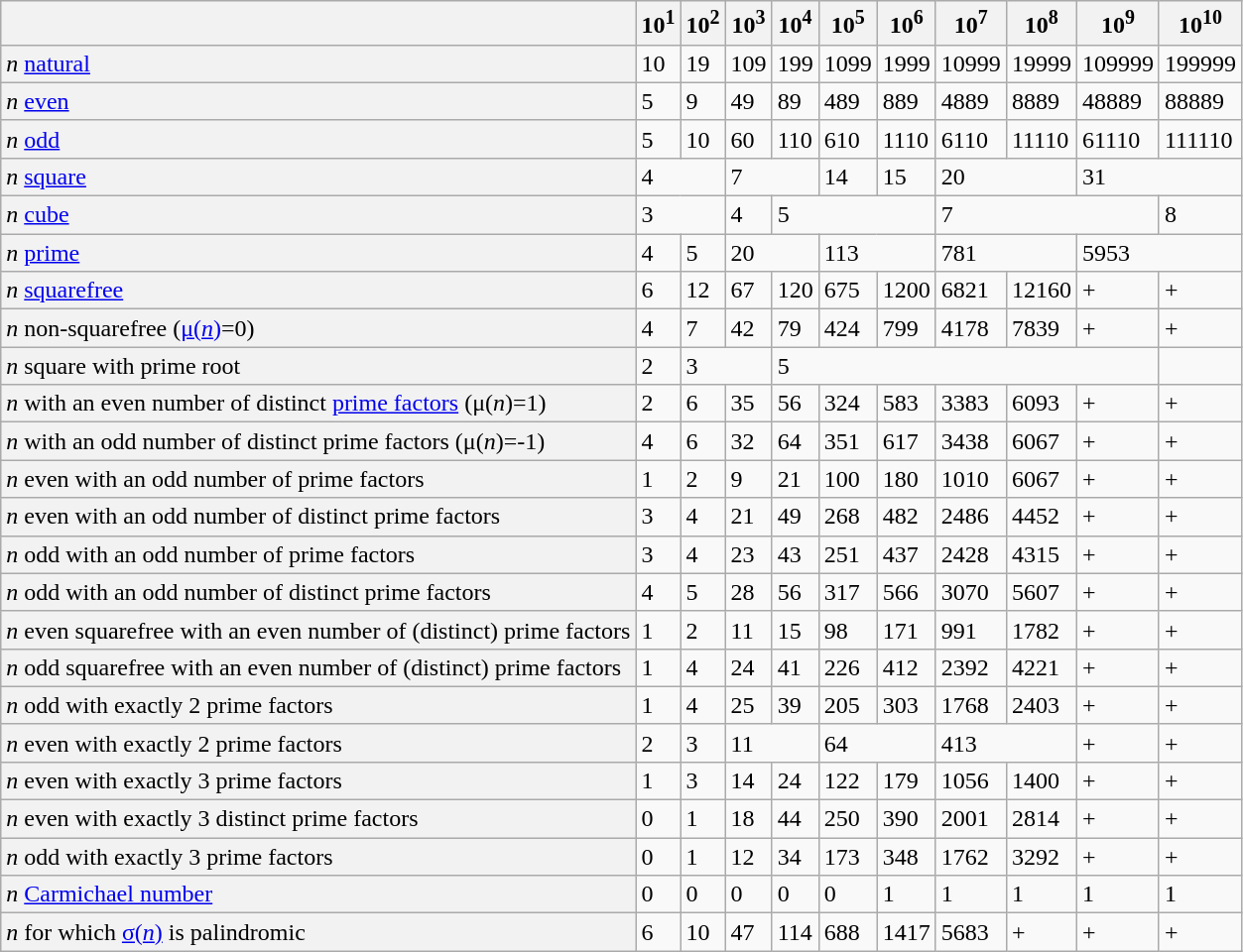<table class="wikitable">
<tr>
<th> </th>
<th>10<sup>1</sup></th>
<th>10<sup>2</sup></th>
<th>10<sup>3</sup></th>
<th>10<sup>4</sup></th>
<th>10<sup>5</sup></th>
<th>10<sup>6</sup></th>
<th>10<sup>7</sup></th>
<th>10<sup>8</sup></th>
<th>10<sup>9</sup></th>
<th>10<sup>10</sup></th>
</tr>
<tr>
<th style="font-weight:normal; text-align:left"><em>n</em> <a href='#'>natural</a></th>
<td>10</td>
<td>19</td>
<td>109</td>
<td>199</td>
<td>1099</td>
<td>1999</td>
<td>10999</td>
<td>19999</td>
<td>109999</td>
<td>199999</td>
</tr>
<tr>
<th style="font-weight:normal; text-align:left"><em>n</em> <a href='#'>even</a></th>
<td>5</td>
<td>9</td>
<td>49</td>
<td>89</td>
<td>489</td>
<td>889</td>
<td>4889</td>
<td>8889</td>
<td>48889</td>
<td>88889</td>
</tr>
<tr>
<th style="font-weight:normal; text-align:left"><em>n</em> <a href='#'>odd</a></th>
<td>5</td>
<td>10</td>
<td>60</td>
<td>110</td>
<td>610</td>
<td>1110</td>
<td>6110</td>
<td>11110</td>
<td>61110</td>
<td>111110</td>
</tr>
<tr>
<th style="font-weight:normal; text-align:left"><em>n</em> <a href='#'>square</a></th>
<td colspan="2">4</td>
<td colspan="2">7</td>
<td>14</td>
<td>15</td>
<td colspan="2">20</td>
<td colspan="2">31</td>
</tr>
<tr>
<th style="font-weight:normal; text-align:left"><em>n</em> <a href='#'>cube</a></th>
<td colspan="2">3</td>
<td>4</td>
<td colspan="3">5</td>
<td colspan="3">7</td>
<td>8</td>
</tr>
<tr>
<th style="font-weight:normal; text-align:left"><em>n</em> <a href='#'>prime</a></th>
<td>4</td>
<td>5</td>
<td colspan="2">20</td>
<td colspan="2">113</td>
<td colspan="2">781</td>
<td colspan="2">5953</td>
</tr>
<tr>
<th style="font-weight:normal; text-align:left"><em>n</em> <a href='#'>squarefree</a></th>
<td>6</td>
<td>12</td>
<td>67</td>
<td>120</td>
<td>675</td>
<td>1200</td>
<td>6821</td>
<td>12160</td>
<td>+</td>
<td>+</td>
</tr>
<tr>
<th style="font-weight:normal; text-align:left"><em>n</em> non-squarefree (<a href='#'>μ(<em>n</em>)</a>=0)</th>
<td>4</td>
<td>7</td>
<td>42</td>
<td>79</td>
<td>424</td>
<td>799</td>
<td>4178</td>
<td>7839</td>
<td>+</td>
<td>+</td>
</tr>
<tr>
<th style="font-weight:normal; text-align:left"><em>n</em> square with prime root</th>
<td colspan="1">2</td>
<td colspan="2">3</td>
<td colspan="6">5</td>
</tr>
<tr>
<th style="font-weight:normal; text-align:left"><em>n</em> with an even number of distinct <a href='#'>prime factors</a> (μ(<em>n</em>)=1)</th>
<td>2</td>
<td>6</td>
<td>35</td>
<td>56</td>
<td>324</td>
<td>583</td>
<td>3383</td>
<td>6093</td>
<td>+</td>
<td>+</td>
</tr>
<tr>
<th style="font-weight:normal; text-align:left"><em>n</em> with an odd number of distinct prime factors (μ(<em>n</em>)=-1)</th>
<td>4</td>
<td>6</td>
<td>32</td>
<td>64</td>
<td>351</td>
<td>617</td>
<td>3438</td>
<td>6067</td>
<td>+</td>
<td>+</td>
</tr>
<tr>
<th style="font-weight:normal; text-align:left"><em>n</em> even with an odd number of prime factors</th>
<td>1</td>
<td>2</td>
<td>9</td>
<td>21</td>
<td>100</td>
<td>180</td>
<td>1010</td>
<td>6067</td>
<td>+</td>
<td>+</td>
</tr>
<tr>
<th style="font-weight:normal; text-align:left"><em>n</em> even with an odd number of distinct prime factors</th>
<td>3</td>
<td>4</td>
<td>21</td>
<td>49</td>
<td>268</td>
<td>482</td>
<td>2486</td>
<td>4452</td>
<td>+</td>
<td>+</td>
</tr>
<tr>
<th style="font-weight:normal; text-align:left"><em>n</em> odd with an odd number of prime factors</th>
<td>3</td>
<td>4</td>
<td>23</td>
<td>43</td>
<td>251</td>
<td>437</td>
<td>2428</td>
<td>4315</td>
<td>+</td>
<td>+</td>
</tr>
<tr>
<th style="font-weight:normal; text-align:left"><em>n</em> odd with an odd number of distinct prime factors</th>
<td>4</td>
<td>5</td>
<td>28</td>
<td>56</td>
<td>317</td>
<td>566</td>
<td>3070</td>
<td>5607</td>
<td>+</td>
<td>+</td>
</tr>
<tr>
<th style="font-weight:normal; text-align:left"><em>n</em> even squarefree with an even number of (distinct) prime factors</th>
<td>1</td>
<td>2</td>
<td>11</td>
<td>15</td>
<td>98</td>
<td>171</td>
<td>991</td>
<td>1782</td>
<td>+</td>
<td>+</td>
</tr>
<tr>
<th style="font-weight:normal; text-align:left"><em>n</em> odd squarefree with an even number of (distinct) prime factors</th>
<td>1</td>
<td>4</td>
<td>24</td>
<td>41</td>
<td>226</td>
<td>412</td>
<td>2392</td>
<td>4221</td>
<td>+</td>
<td>+</td>
</tr>
<tr>
<th style="font-weight:normal; text-align:left"><em>n</em> odd with exactly 2 prime factors</th>
<td>1</td>
<td>4</td>
<td>25</td>
<td>39</td>
<td>205</td>
<td>303</td>
<td>1768</td>
<td>2403</td>
<td>+</td>
<td>+</td>
</tr>
<tr>
<th style="font-weight:normal; text-align:left"><em>n</em> even with exactly 2 prime factors</th>
<td>2</td>
<td>3</td>
<td colspan="2">11</td>
<td colspan="2">64</td>
<td colspan="2">413</td>
<td>+</td>
<td>+</td>
</tr>
<tr>
<th style="font-weight:normal; text-align:left"><em>n</em> even with exactly 3 prime factors</th>
<td>1</td>
<td>3</td>
<td>14</td>
<td>24</td>
<td>122</td>
<td>179</td>
<td>1056</td>
<td>1400</td>
<td>+</td>
<td>+</td>
</tr>
<tr>
<th style="font-weight:normal; text-align:left"><em>n</em> even with exactly 3 distinct prime factors</th>
<td>0</td>
<td>1</td>
<td>18</td>
<td>44</td>
<td>250</td>
<td>390</td>
<td>2001</td>
<td>2814</td>
<td>+</td>
<td>+</td>
</tr>
<tr>
<th style="font-weight:normal; text-align:left"><em>n</em> odd with exactly 3 prime factors</th>
<td>0</td>
<td>1</td>
<td>12</td>
<td>34</td>
<td>173</td>
<td>348</td>
<td>1762</td>
<td>3292</td>
<td>+</td>
<td>+</td>
</tr>
<tr>
<th style="font-weight:normal; text-align:left"><em>n</em> <a href='#'>Carmichael number</a></th>
<td>0</td>
<td>0</td>
<td>0</td>
<td>0</td>
<td>0</td>
<td>1</td>
<td>1</td>
<td>1</td>
<td>1</td>
<td>1</td>
</tr>
<tr>
<th style="font-weight:normal; text-align:left"><em>n</em> for which <a href='#'>σ(<em>n</em>)</a> is palindromic</th>
<td>6</td>
<td>10</td>
<td>47</td>
<td>114</td>
<td>688</td>
<td>1417</td>
<td>5683</td>
<td>+</td>
<td>+</td>
<td>+</td>
</tr>
</table>
